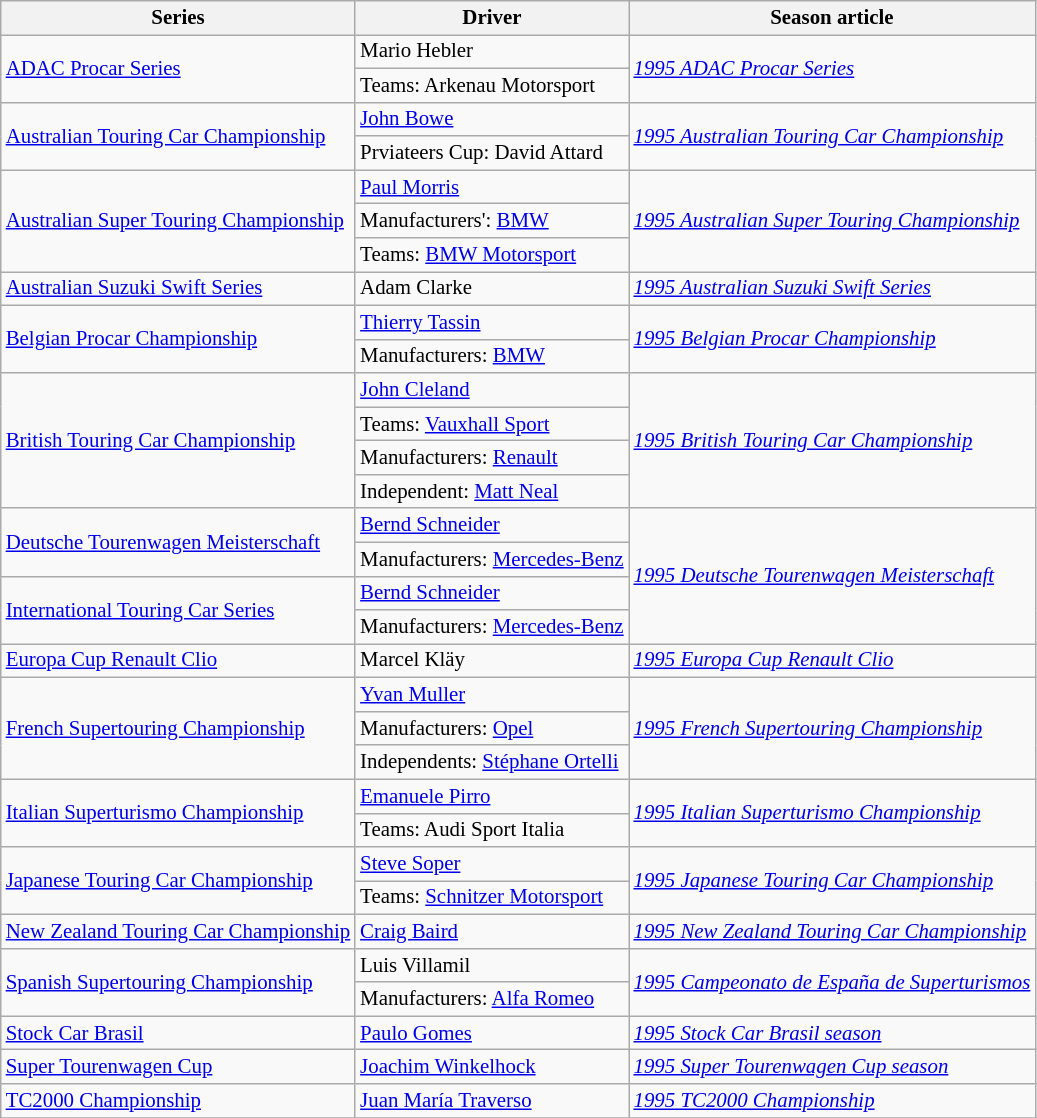<table class="wikitable" style="font-size: 87%;">
<tr>
<th>Series</th>
<th>Driver</th>
<th>Season article</th>
</tr>
<tr>
<td rowspan=2><a href='#'>ADAC Procar Series</a></td>
<td> Mario Hebler</td>
<td rowspan=2><em><a href='#'>1995 ADAC Procar Series</a></em></td>
</tr>
<tr>
<td>Teams:  Arkenau Motorsport</td>
</tr>
<tr>
<td rowspan=2><a href='#'>Australian Touring Car Championship</a></td>
<td> <a href='#'>John Bowe</a></td>
<td rowspan=2><em><a href='#'>1995 Australian Touring Car Championship</a></em></td>
</tr>
<tr>
<td>Prviateers Cup:  David Attard</td>
</tr>
<tr>
<td rowspan=3><a href='#'>Australian Super Touring Championship</a></td>
<td> <a href='#'>Paul Morris</a></td>
<td rowspan=3><em><a href='#'>1995 Australian Super Touring Championship</a></em></td>
</tr>
<tr>
<td>Manufacturers': <a href='#'>BMW</a></td>
</tr>
<tr>
<td>Teams: <a href='#'>BMW Motorsport</a></td>
</tr>
<tr>
<td><a href='#'>Australian Suzuki Swift Series</a></td>
<td> Adam Clarke</td>
<td><em><a href='#'>1995 Australian Suzuki Swift Series</a></em></td>
</tr>
<tr>
<td rowspan=2><a href='#'>Belgian Procar Championship</a></td>
<td> <a href='#'>Thierry Tassin</a></td>
<td rowspan=2><em><a href='#'>1995 Belgian Procar Championship</a></em></td>
</tr>
<tr>
<td>Manufacturers:  <a href='#'>BMW</a></td>
</tr>
<tr>
<td rowspan=4><a href='#'>British Touring Car Championship</a></td>
<td> <a href='#'>John Cleland</a></td>
<td rowspan=4><em><a href='#'>1995 British Touring Car Championship</a></em></td>
</tr>
<tr>
<td>Teams:  <a href='#'>Vauxhall Sport</a></td>
</tr>
<tr>
<td>Manufacturers:  <a href='#'>Renault</a></td>
</tr>
<tr>
<td>Independent:  <a href='#'>Matt Neal</a></td>
</tr>
<tr>
<td rowspan=2><a href='#'>Deutsche Tourenwagen Meisterschaft</a></td>
<td> <a href='#'>Bernd Schneider</a></td>
<td rowspan=4><em><a href='#'>1995 Deutsche Tourenwagen Meisterschaft</a></em></td>
</tr>
<tr>
<td>Manufacturers:  <a href='#'>Mercedes-Benz</a></td>
</tr>
<tr>
<td rowspan=2><a href='#'>International Touring Car Series</a></td>
<td> <a href='#'>Bernd Schneider</a></td>
</tr>
<tr>
<td>Manufacturers:  <a href='#'>Mercedes-Benz</a></td>
</tr>
<tr>
<td><a href='#'>Europa Cup Renault Clio</a></td>
<td> Marcel Kläy</td>
<td><em><a href='#'>1995 Europa Cup Renault Clio</a></em></td>
</tr>
<tr>
<td rowspan=3><a href='#'>French Supertouring Championship</a></td>
<td> <a href='#'>Yvan Muller</a></td>
<td rowspan=3><em><a href='#'>1995 French Supertouring Championship</a></em></td>
</tr>
<tr>
<td>Manufacturers:  <a href='#'>Opel</a></td>
</tr>
<tr>
<td>Independents:  <a href='#'>Stéphane Ortelli</a></td>
</tr>
<tr>
<td rowspan=2><a href='#'>Italian Superturismo Championship</a></td>
<td> <a href='#'>Emanuele Pirro</a></td>
<td rowspan=2><em><a href='#'>1995 Italian Superturismo Championship</a></em></td>
</tr>
<tr>
<td>Teams:  Audi Sport Italia</td>
</tr>
<tr>
<td rowspan=2><a href='#'>Japanese Touring Car Championship</a></td>
<td> <a href='#'>Steve Soper</a></td>
<td rowspan=2><em><a href='#'>1995 Japanese Touring Car Championship</a></em></td>
</tr>
<tr>
<td>Teams:  <a href='#'>Schnitzer Motorsport</a></td>
</tr>
<tr>
<td><a href='#'>New Zealand Touring Car Championship</a></td>
<td> <a href='#'>Craig Baird</a></td>
<td><em><a href='#'>1995 New Zealand Touring Car Championship</a></em></td>
</tr>
<tr>
<td rowspan=2><a href='#'>Spanish Supertouring Championship</a></td>
<td> Luis Villamil</td>
<td rowspan=2><em><a href='#'>1995 Campeonato de España de Superturismos</a></em></td>
</tr>
<tr>
<td>Manufacturers:  <a href='#'>Alfa Romeo</a></td>
</tr>
<tr>
<td><a href='#'>Stock Car Brasil</a></td>
<td> <a href='#'>Paulo Gomes</a></td>
<td><em><a href='#'>1995 Stock Car Brasil season</a></em></td>
</tr>
<tr>
<td><a href='#'>Super Tourenwagen Cup</a></td>
<td> <a href='#'>Joachim Winkelhock</a></td>
<td><em><a href='#'>1995 Super Tourenwagen Cup season</a></em></td>
</tr>
<tr>
<td><a href='#'>TC2000 Championship</a></td>
<td> <a href='#'>Juan María Traverso</a></td>
<td><em><a href='#'>1995 TC2000 Championship</a></em></td>
</tr>
<tr>
</tr>
</table>
